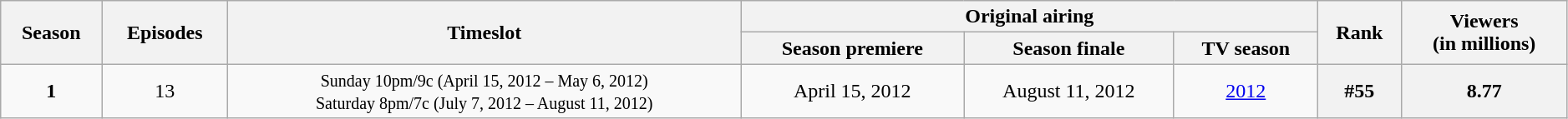<table class="wikitable" style="text-align:center; width:99%;">
<tr>
<th rowspan="2">Season</th>
<th rowspan="2">Episodes</th>
<th rowspan="2">Timeslot</th>
<th colspan="3">Original airing</th>
<th rowspan="2">Rank</th>
<th rowspan="2">Viewers<br>(in millions)</th>
</tr>
<tr>
<th>Season premiere</th>
<th>Season finale</th>
<th>TV season</th>
</tr>
<tr>
<th style="background:#F9F9F9;text-align:center">1</th>
<td style="text-align:center">13</td>
<td style="text-align:center;"><small>Sunday 10pm/9c (April 15, 2012 – May 6, 2012)</small><br><small>Saturday 8pm/7c (July 7, 2012 – August 11, 2012)</small></td>
<td>April 15, 2012</td>
<td>August 11, 2012</td>
<td style="text-align:center"><a href='#'>2012</a></td>
<th style="text-align:center">#55</th>
<th style="text-align:center">8.77</th>
</tr>
</table>
